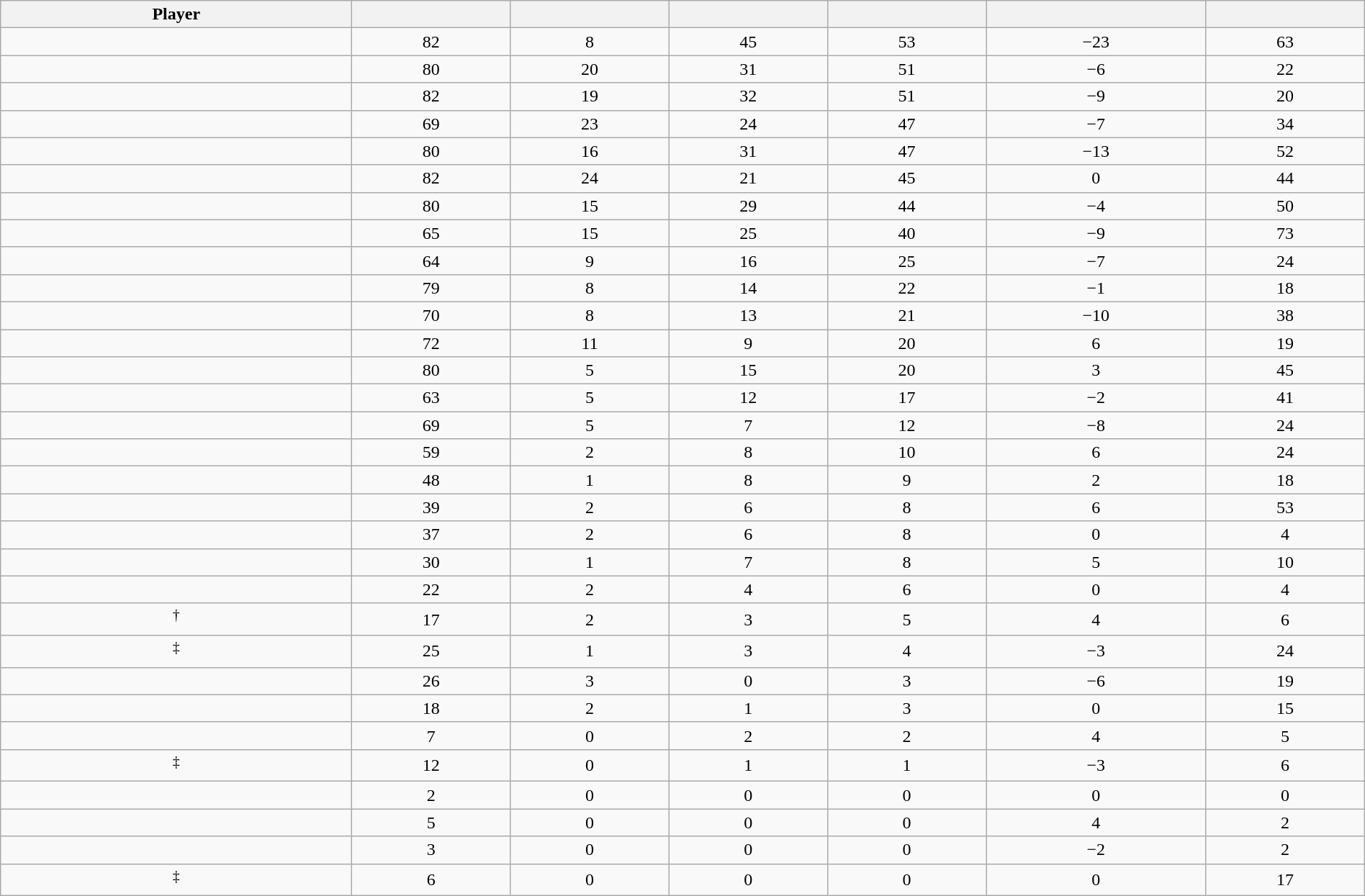<table class="wikitable sortable" style="width:100%; text-align:center;">
<tr>
<th>Player</th>
<th></th>
<th></th>
<th></th>
<th></th>
<th data-sort-type="number"></th>
<th></th>
</tr>
<tr>
<td></td>
<td>82</td>
<td>8</td>
<td>45</td>
<td>53</td>
<td>−23</td>
<td>63</td>
</tr>
<tr>
<td></td>
<td>80</td>
<td>20</td>
<td>31</td>
<td>51</td>
<td>−6</td>
<td>22</td>
</tr>
<tr>
<td></td>
<td>82</td>
<td>19</td>
<td>32</td>
<td>51</td>
<td>−9</td>
<td>20</td>
</tr>
<tr>
<td></td>
<td>69</td>
<td>23</td>
<td>24</td>
<td>47</td>
<td>−7</td>
<td>34</td>
</tr>
<tr>
<td></td>
<td>80</td>
<td>16</td>
<td>31</td>
<td>47</td>
<td>−13</td>
<td>52</td>
</tr>
<tr>
<td></td>
<td>82</td>
<td>24</td>
<td>21</td>
<td>45</td>
<td>0</td>
<td>44</td>
</tr>
<tr>
<td></td>
<td>80</td>
<td>15</td>
<td>29</td>
<td>44</td>
<td>−4</td>
<td>50</td>
</tr>
<tr>
<td></td>
<td>65</td>
<td>15</td>
<td>25</td>
<td>40</td>
<td>−9</td>
<td>73</td>
</tr>
<tr>
<td></td>
<td>64</td>
<td>9</td>
<td>16</td>
<td>25</td>
<td>−7</td>
<td>24</td>
</tr>
<tr>
<td></td>
<td>79</td>
<td>8</td>
<td>14</td>
<td>22</td>
<td>−1</td>
<td>18</td>
</tr>
<tr>
<td></td>
<td>70</td>
<td>8</td>
<td>13</td>
<td>21</td>
<td>−10</td>
<td>38</td>
</tr>
<tr>
<td></td>
<td>72</td>
<td>11</td>
<td>9</td>
<td>20</td>
<td>6</td>
<td>19</td>
</tr>
<tr>
<td></td>
<td>80</td>
<td>5</td>
<td>15</td>
<td>20</td>
<td>3</td>
<td>45</td>
</tr>
<tr>
<td></td>
<td>63</td>
<td>5</td>
<td>12</td>
<td>17</td>
<td>−2</td>
<td>41</td>
</tr>
<tr>
<td></td>
<td>69</td>
<td>5</td>
<td>7</td>
<td>12</td>
<td>−8</td>
<td>24</td>
</tr>
<tr>
<td></td>
<td>59</td>
<td>2</td>
<td>8</td>
<td>10</td>
<td>6</td>
<td>24</td>
</tr>
<tr>
<td></td>
<td>48</td>
<td>1</td>
<td>8</td>
<td>9</td>
<td>2</td>
<td>18</td>
</tr>
<tr>
<td></td>
<td>39</td>
<td>2</td>
<td>6</td>
<td>8</td>
<td>6</td>
<td>53</td>
</tr>
<tr>
<td></td>
<td>37</td>
<td>2</td>
<td>6</td>
<td>8</td>
<td>0</td>
<td>4</td>
</tr>
<tr>
<td></td>
<td>30</td>
<td>1</td>
<td>7</td>
<td>8</td>
<td>5</td>
<td>10</td>
</tr>
<tr>
<td></td>
<td>22</td>
<td>2</td>
<td>4</td>
<td>6</td>
<td>0</td>
<td>4</td>
</tr>
<tr>
<td><sup>†</sup></td>
<td>17</td>
<td>2</td>
<td>3</td>
<td>5</td>
<td>4</td>
<td>6</td>
</tr>
<tr>
<td><sup>‡</sup></td>
<td>25</td>
<td>1</td>
<td>3</td>
<td>4</td>
<td>−3</td>
<td>24</td>
</tr>
<tr>
<td></td>
<td>26</td>
<td>3</td>
<td>0</td>
<td>3</td>
<td>−6</td>
<td>19</td>
</tr>
<tr>
<td></td>
<td>18</td>
<td>2</td>
<td>1</td>
<td>3</td>
<td>0</td>
<td>15</td>
</tr>
<tr>
<td></td>
<td>7</td>
<td>0</td>
<td>2</td>
<td>2</td>
<td>4</td>
<td>5</td>
</tr>
<tr>
<td><sup>‡</sup></td>
<td>12</td>
<td>0</td>
<td>1</td>
<td>1</td>
<td>−3</td>
<td>6</td>
</tr>
<tr>
<td></td>
<td>2</td>
<td>0</td>
<td>0</td>
<td>0</td>
<td>0</td>
<td>0</td>
</tr>
<tr>
<td></td>
<td>5</td>
<td>0</td>
<td>0</td>
<td>0</td>
<td>4</td>
<td>2</td>
</tr>
<tr>
<td></td>
<td>3</td>
<td>0</td>
<td>0</td>
<td>0</td>
<td>−2</td>
<td>2</td>
</tr>
<tr>
<td><sup>‡</sup></td>
<td>6</td>
<td>0</td>
<td>0</td>
<td>0</td>
<td>0</td>
<td>17</td>
</tr>
</table>
